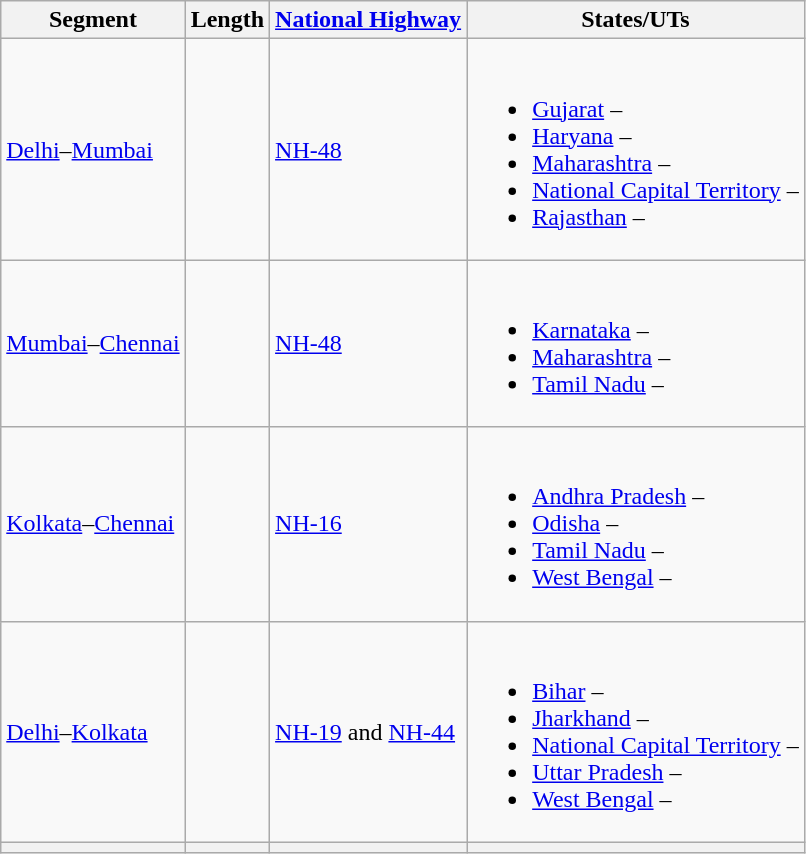<table class="wikitable" style="text-align:left;" style="font-size: 90%">
<tr>
<th>Segment</th>
<th>Length</th>
<th><a href='#'>National Highway</a></th>
<th>States/UTs</th>
</tr>
<tr>
<td><a href='#'>Delhi</a>–<a href='#'>Mumbai</a></td>
<td></td>
<td><a href='#'>NH-48</a></td>
<td><br><ul><li><a href='#'>Gujarat</a> – </li><li><a href='#'>Haryana</a> – </li><li><a href='#'>Maharashtra</a> – </li><li><a href='#'>National Capital Territory</a> – </li><li><a href='#'>Rajasthan</a> – </li></ul></td>
</tr>
<tr>
<td><a href='#'>Mumbai</a>–<a href='#'>Chennai</a></td>
<td></td>
<td><a href='#'>NH-48</a></td>
<td><br><ul><li><a href='#'>Karnataka</a> – </li><li><a href='#'>Maharashtra</a> – </li><li><a href='#'>Tamil Nadu</a> – </li></ul></td>
</tr>
<tr>
<td><a href='#'>Kolkata</a>–<a href='#'>Chennai</a></td>
<td></td>
<td><a href='#'>NH-16</a></td>
<td><br><ul><li><a href='#'>Andhra Pradesh</a> – </li><li><a href='#'>Odisha</a> – </li><li><a href='#'>Tamil Nadu</a> – </li><li><a href='#'>West Bengal</a> – </li></ul></td>
</tr>
<tr>
<td><a href='#'>Delhi</a>–<a href='#'>Kolkata</a></td>
<td></td>
<td><a href='#'>NH-19</a> and <a href='#'>NH-44</a></td>
<td><br><ul><li><a href='#'>Bihar</a> – </li><li><a href='#'>Jharkhand</a> – </li><li><a href='#'>National Capital Territory</a> – </li><li><a href='#'>Uttar Pradesh</a> – </li><li><a href='#'>West Bengal</a> – </li></ul></td>
</tr>
<tr>
<th></th>
<th></th>
<th></th>
<th></th>
</tr>
</table>
